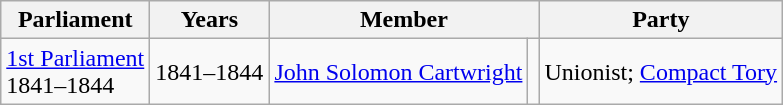<table class="wikitable">
<tr>
<th>Parliament</th>
<th>Years</th>
<th colspan="2">Member</th>
<th>Party</th>
</tr>
<tr>
<td><a href='#'>1st Parliament</a><br>1841–1844</td>
<td>1841–1844</td>
<td><a href='#'>John Solomon Cartwright</a></td>
<td></td>
<td>Unionist;  <a href='#'>Compact Tory</a></td>
</tr>
</table>
